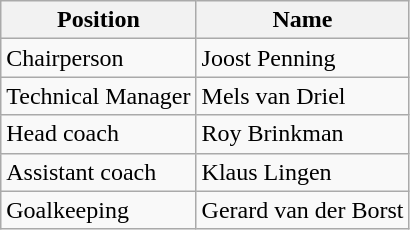<table class="wikitable">
<tr>
<th>Position</th>
<th>Name</th>
</tr>
<tr>
<td>Chairperson</td>
<td>Joost Penning</td>
</tr>
<tr>
<td>Technical Manager</td>
<td>Mels van Driel</td>
</tr>
<tr>
<td>Head coach</td>
<td>Roy Brinkman</td>
</tr>
<tr>
<td>Assistant coach</td>
<td>Klaus Lingen</td>
</tr>
<tr>
<td>Goalkeeping</td>
<td>Gerard van der Borst</td>
</tr>
</table>
